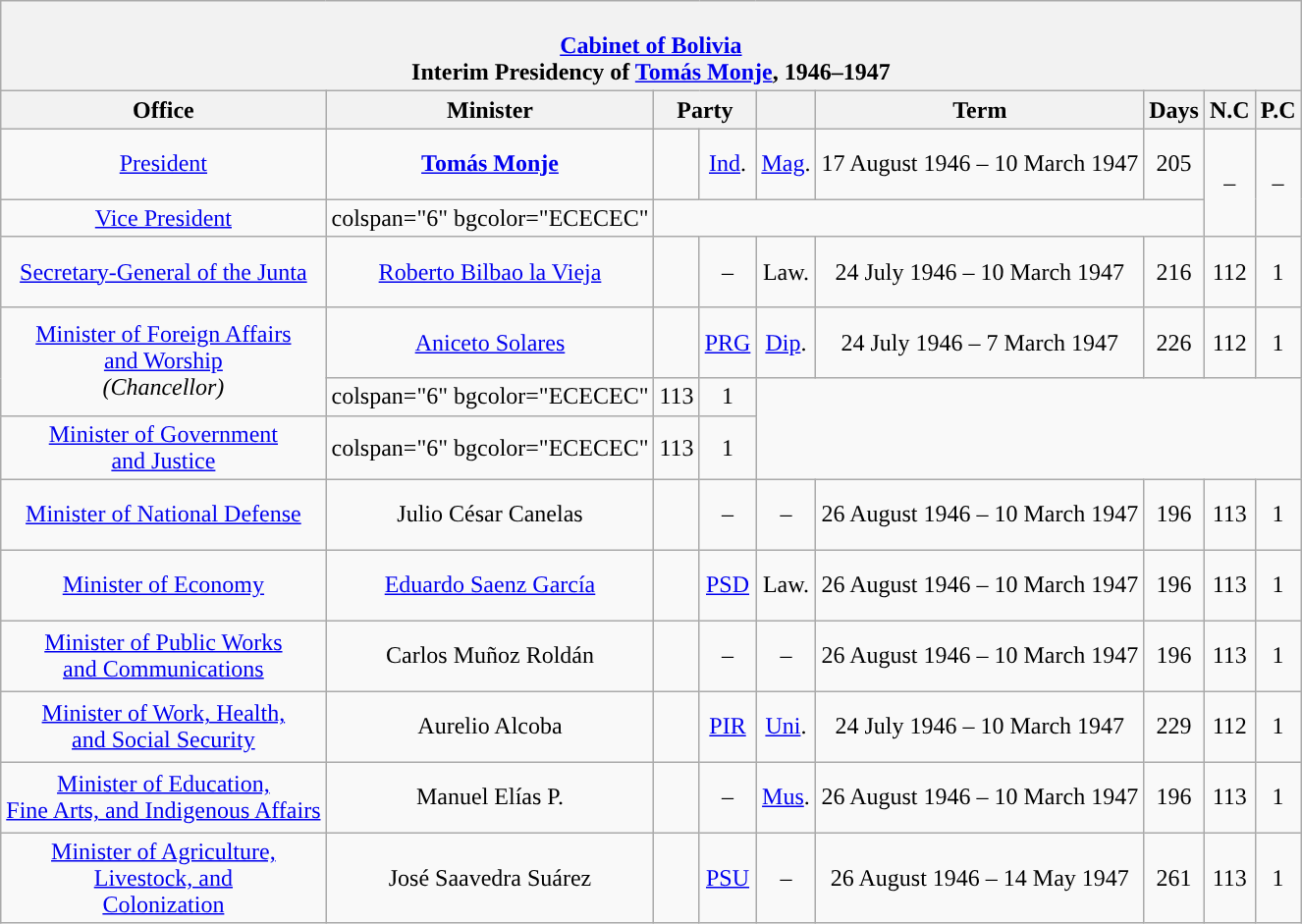<table class="wikitable" style="text-align:center;">
<tr>
<th colspan="9" style="background-color:"><br><a href='#'>Cabinet of Bolivia</a><br>Interim Presidency of <a href='#'>Tomás Monje</a>, 1946–1947</th>
</tr>
<tr style="font-weight:bold;">
<th>Office</th>
<th>Minister</th>
<th colspan="2">Party</th>
<th></th>
<th>Term</th>
<th>Days</th>
<th>N.C</th>
<th>P.C<br></th>
</tr>
<tr style="height:3em;">
<td><a href='#'>President</a></td>
<td><strong><a href='#'>Tomás Monje</a></strong></td>
<td style="background:"></td>
<td><a href='#'>Ind</a>.</td>
<td><a href='#'>Mag</a>.</td>
<td>17 August 1946 – 10 March 1947</td>
<td>205</td>
<td rowspan="2">–</td>
<td rowspan="2">–<br></td>
</tr>
<tr>
<td><a href='#'>Vice President</a></td>
<td>colspan="6" bgcolor="ECECEC" <br></td>
</tr>
<tr style="height:3em;">
<td><a href='#'>Secretary-General of the Junta</a></td>
<td><a href='#'>Roberto Bilbao la Vieja</a></td>
<td style="background:"></td>
<td>–</td>
<td>Law.</td>
<td>24 July 1946 – 10 March 1947</td>
<td>216</td>
<td>112</td>
<td>1<br></td>
</tr>
<tr style="height:3em;">
<td rowspan="2"><a href='#'>Minister of Foreign Affairs<br>and Worship</a><br><em>(Chancellor)</em></td>
<td><a href='#'>Aniceto Solares</a></td>
<td style="background:"></td>
<td><a href='#'>PRG</a></td>
<td><a href='#'>Dip</a>.</td>
<td>24 July 1946 – 7 March 1947</td>
<td>226</td>
<td>112</td>
<td>1</td>
</tr>
<tr>
<td>colspan="6" bgcolor="ECECEC" </td>
<td>113</td>
<td>1<br></td>
</tr>
<tr>
<td><a href='#'>Minister of Government<br>and Justice</a></td>
<td>colspan="6" bgcolor="ECECEC" </td>
<td>113</td>
<td>1<br></td>
</tr>
<tr style="height:3em;">
<td><a href='#'>Minister of National Defense</a></td>
<td>Julio César Canelas</td>
<td style="background:"></td>
<td>–</td>
<td>–</td>
<td>26 August 1946 – 10 March 1947</td>
<td>196</td>
<td>113</td>
<td>1<br></td>
</tr>
<tr style="height:3em;">
<td><a href='#'>Minister of Economy</a></td>
<td><a href='#'>Eduardo Saenz García</a></td>
<td style="background:"></td>
<td><a href='#'>PSD</a></td>
<td>Law.</td>
<td>26 August 1946 – 10 March 1947</td>
<td>196</td>
<td>113</td>
<td>1<br></td>
</tr>
<tr style="height:3em;">
<td><a href='#'>Minister of Public Works<br>and Communications</a></td>
<td>Carlos Muñoz Roldán</td>
<td style="background:"></td>
<td>–</td>
<td>–</td>
<td>26 August 1946 – 10 March 1947</td>
<td>196</td>
<td>113</td>
<td>1<br></td>
</tr>
<tr style="height:3em;">
<td><a href='#'>Minister of Work, Health,<br>and Social Security</a></td>
<td>Aurelio Alcoba</td>
<td style="background:"></td>
<td><a href='#'>PIR</a></td>
<td><a href='#'>Uni</a>.</td>
<td>24 July 1946 – 10 March 1947</td>
<td>229</td>
<td>112</td>
<td>1<br></td>
</tr>
<tr style="height:3em;">
<td><a href='#'>Minister of Education,<br>Fine Arts, and Indigenous Affairs</a></td>
<td>Manuel Elías P.</td>
<td style="background:"></td>
<td>–</td>
<td><a href='#'>Mus</a>.</td>
<td>26 August 1946 – 10 March 1947</td>
<td>196</td>
<td>113</td>
<td>1<br></td>
</tr>
<tr style="height:3em;">
<td><a href='#'>Minister of Agriculture,<br>Livestock, and<br>Colonization</a></td>
<td>José Saavedra Suárez</td>
<td style="background:"></td>
<td><a href='#'>PSU</a></td>
<td>–</td>
<td>26 August 1946 – 14 May 1947</td>
<td>261</td>
<td>113</td>
<td>1</td>
</tr>
</table>
